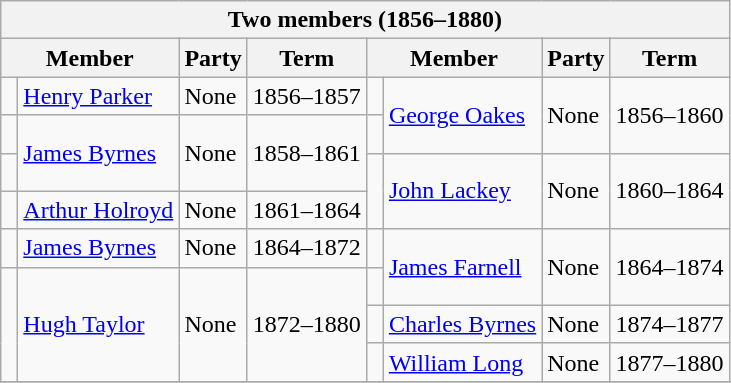<table class="wikitable">
<tr>
<th colspan="8">Two members (1856–1880)</th>
</tr>
<tr>
<th colspan="2">Member</th>
<th>Party</th>
<th>Term</th>
<th colspan="2">Member</th>
<th>Party</th>
<th>Term</th>
</tr>
<tr>
<td> </td>
<td><a href='#'>Henry Parker</a></td>
<td>None</td>
<td>1856–1857</td>
<td> </td>
<td rowspan="2"><a href='#'>George Oakes</a></td>
<td rowspan="2">None</td>
<td rowspan="2">1856–1860</td>
</tr>
<tr>
<td> </td>
<td rowspan="2"><a href='#'>James Byrnes</a></td>
<td rowspan="2">None</td>
<td rowspan="2">1858–1861</td>
<td> </td>
</tr>
<tr>
<td> </td>
<td rowspan="2" > </td>
<td rowspan="2"><a href='#'>John Lackey</a></td>
<td rowspan="2">None</td>
<td rowspan="2">1860–1864</td>
</tr>
<tr>
<td> </td>
<td><a href='#'>Arthur Holroyd</a></td>
<td>None</td>
<td>1861–1864</td>
</tr>
<tr>
<td> </td>
<td><a href='#'>James Byrnes</a></td>
<td>None</td>
<td>1864–1872</td>
<td> </td>
<td rowspan="2"><a href='#'>James Farnell</a></td>
<td rowspan="2">None</td>
<td rowspan="2">1864–1874</td>
</tr>
<tr>
<td rowspan="3" > </td>
<td rowspan="3"><a href='#'>Hugh Taylor</a></td>
<td rowspan="3">None</td>
<td rowspan="3">1872–1880</td>
<td> </td>
</tr>
<tr>
<td> </td>
<td><a href='#'>Charles Byrnes</a></td>
<td>None</td>
<td>1874–1877</td>
</tr>
<tr>
<td> </td>
<td><a href='#'>William Long</a></td>
<td>None</td>
<td>1877–1880</td>
</tr>
<tr>
</tr>
</table>
